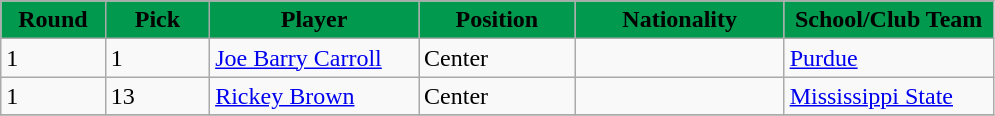<table class="wikitable sortable sortable">
<tr>
<th style="background:#00994D;" width="10%">Round</th>
<th style="background:#00994D;" width="10%">Pick</th>
<th style="background:#00994D;" width="20%">Player</th>
<th style="background:#00994D;" width="15%">Position</th>
<th style="background:#00994D;" width="20%">Nationality</th>
<th style="background:#00994D;" width="20%">School/Club Team</th>
</tr>
<tr>
<td>1</td>
<td>1</td>
<td><a href='#'>Joe Barry Carroll</a></td>
<td>Center</td>
<td></td>
<td><a href='#'>Purdue</a></td>
</tr>
<tr>
<td>1</td>
<td>13</td>
<td><a href='#'>Rickey Brown</a></td>
<td>Center</td>
<td></td>
<td><a href='#'>Mississippi State</a></td>
</tr>
<tr>
</tr>
</table>
